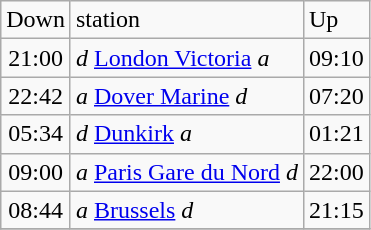<table class="wikitable">
<tr>
<td align="center">Down</td>
<td>station</td>
<td>Up</td>
</tr>
<tr>
<td align="center">21:00</td>
<td><em>d</em> <a href='#'>London Victoria</a> <em>a</em></td>
<td>09:10</td>
</tr>
<tr>
<td align="center">22:42</td>
<td><em>a</em> <a href='#'>Dover Marine</a> <em>d</em></td>
<td>07:20</td>
</tr>
<tr>
<td align="center">05:34</td>
<td><em>d</em> <a href='#'>Dunkirk</a> <em>a</em></td>
<td>01:21</td>
</tr>
<tr>
<td align="center">09:00</td>
<td><em>a</em> <a href='#'>Paris Gare du Nord</a> <em>d</em></td>
<td>22:00</td>
</tr>
<tr>
<td align="center">08:44</td>
<td><em>a</em> <a href='#'>Brussels</a> <em>d</em></td>
<td>21:15</td>
</tr>
<tr>
</tr>
</table>
